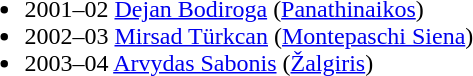<table>
<tr style="vertical-align: top;">
<td><br><ul><li>2001–02  <a href='#'>Dejan Bodiroga</a> (<a href='#'>Panathinaikos</a>)</li><li>2002–03  <a href='#'>Mirsad Türkcan</a> (<a href='#'>Montepaschi Siena</a>)</li><li>2003–04  <a href='#'>Arvydas Sabonis</a> (<a href='#'>Žalgiris</a>)</li></ul></td>
</tr>
</table>
